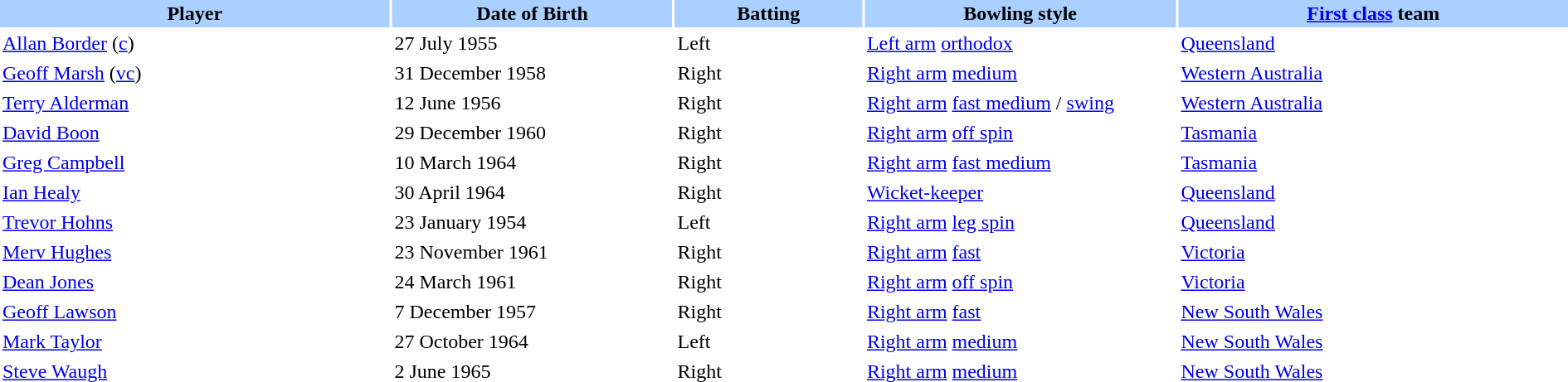<table border="0" cellspacing="2" cellpadding="2" style="width:100%;">
<tr style="background:#aad0ff;">
<th width=25%>Player</th>
<th width=18%>Date of Birth</th>
<th width=12%>Batting</th>
<th width=20%>Bowling style</th>
<th width=25%><a href='#'>First class</a> team</th>
</tr>
<tr>
<td><a href='#'>Allan Border</a> (<a href='#'>c</a>)</td>
<td>27 July 1955</td>
<td>Left</td>
<td><a href='#'>Left arm</a> <a href='#'>orthodox</a></td>
<td><a href='#'>Queensland</a></td>
</tr>
<tr>
<td><a href='#'>Geoff Marsh</a> (<a href='#'>vc</a>)</td>
<td>31 December 1958</td>
<td>Right</td>
<td><a href='#'>Right arm</a> <a href='#'>medium</a></td>
<td><a href='#'>Western Australia</a></td>
</tr>
<tr>
<td><a href='#'>Terry Alderman</a></td>
<td>12 June 1956</td>
<td>Right</td>
<td><a href='#'>Right arm</a> <a href='#'>fast medium</a> / <a href='#'>swing</a></td>
<td><a href='#'>Western Australia</a></td>
</tr>
<tr>
<td><a href='#'>David Boon</a></td>
<td>29 December 1960</td>
<td>Right</td>
<td><a href='#'>Right arm</a> <a href='#'>off spin</a></td>
<td><a href='#'>Tasmania</a></td>
</tr>
<tr>
<td><a href='#'>Greg Campbell</a></td>
<td>10 March 1964</td>
<td>Right</td>
<td><a href='#'>Right arm</a> <a href='#'>fast medium</a></td>
<td><a href='#'>Tasmania</a></td>
</tr>
<tr>
<td><a href='#'>Ian Healy</a></td>
<td>30 April 1964</td>
<td>Right</td>
<td><a href='#'>Wicket-keeper</a></td>
<td><a href='#'>Queensland</a></td>
</tr>
<tr>
<td><a href='#'>Trevor Hohns</a></td>
<td>23 January 1954</td>
<td>Left</td>
<td><a href='#'>Right arm</a> <a href='#'>leg spin</a></td>
<td><a href='#'>Queensland</a></td>
</tr>
<tr>
<td><a href='#'>Merv Hughes</a></td>
<td>23 November 1961</td>
<td>Right</td>
<td><a href='#'>Right arm</a> <a href='#'>fast</a></td>
<td><a href='#'>Victoria</a></td>
</tr>
<tr>
<td><a href='#'>Dean Jones</a></td>
<td>24 March 1961</td>
<td>Right</td>
<td><a href='#'>Right arm</a> <a href='#'>off spin</a></td>
<td><a href='#'>Victoria</a></td>
</tr>
<tr>
<td><a href='#'>Geoff Lawson</a></td>
<td>7 December 1957</td>
<td>Right</td>
<td><a href='#'>Right arm</a> <a href='#'>fast</a></td>
<td><a href='#'>New South Wales</a></td>
</tr>
<tr>
<td><a href='#'>Mark Taylor</a></td>
<td>27 October 1964</td>
<td>Left</td>
<td><a href='#'>Right arm</a> <a href='#'>medium</a></td>
<td><a href='#'>New South Wales</a></td>
</tr>
<tr>
<td><a href='#'>Steve Waugh</a></td>
<td>2 June 1965</td>
<td>Right</td>
<td><a href='#'>Right arm</a> <a href='#'>medium</a></td>
<td><a href='#'>New South Wales</a></td>
</tr>
</table>
